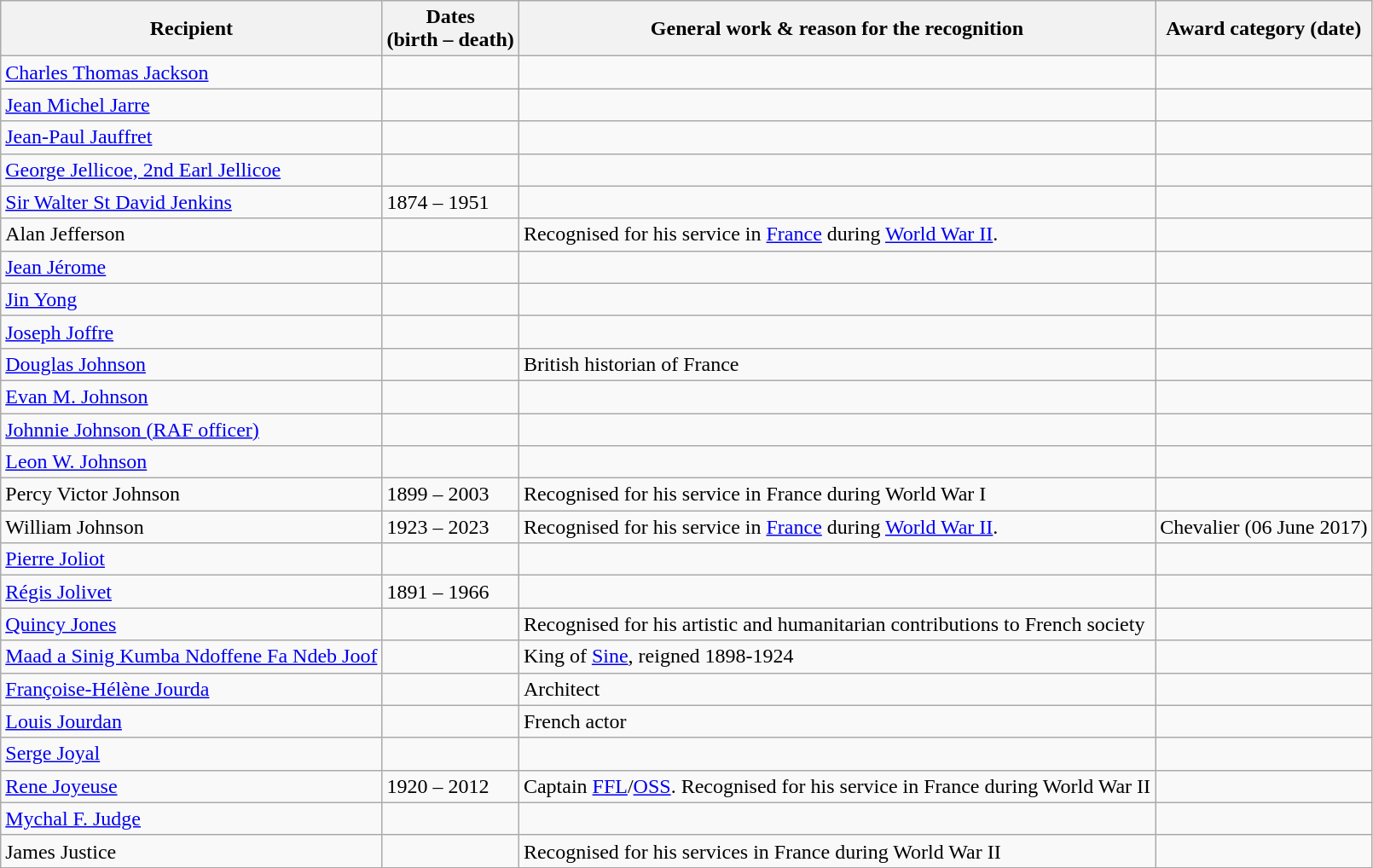<table class="wikitable sortable static-row-numbers"|>
<tr>
<th>Recipient</th>
<th style="white-space: nowrap;">Dates<br>(birth – death)</th>
<th>General work & reason for the recognition</th>
<th style="white-space: nowrap">Award category (date)</th>
</tr>
<tr>
<td><a href='#'>Charles Thomas Jackson</a></td>
<td></td>
<td></td>
<td style="white-space: nowrap; text-align:left"></td>
</tr>
<tr>
<td><a href='#'>Jean Michel Jarre</a></td>
<td></td>
<td></td>
<td style="white-space: nowrap; text-align:left"></td>
</tr>
<tr>
<td><a href='#'>Jean-Paul Jauffret</a></td>
<td></td>
<td></td>
<td style="white-space: nowrap; text-align:left"></td>
</tr>
<tr>
<td><a href='#'>George Jellicoe, 2nd Earl Jellicoe</a></td>
<td></td>
<td></td>
<td style="white-space: nowrap; text-align:left"></td>
</tr>
<tr>
<td><a href='#'>Sir Walter St David Jenkins</a></td>
<td>1874 – 1951</td>
<td></td>
<td style="white-space: nowrap; text-align:left"></td>
</tr>
<tr>
<td>Alan Jefferson</td>
<td></td>
<td>Recognised for his service in <a href='#'>France</a> during <a href='#'>World War II</a>.</td>
<td style="white-space: nowrap; text-align:left"></td>
</tr>
<tr>
<td><a href='#'>Jean Jérome</a></td>
<td></td>
<td></td>
<td style="white-space: nowrap; text-align:left"></td>
</tr>
<tr>
<td><a href='#'>Jin Yong</a></td>
<td></td>
<td></td>
<td style="white-space: nowrap; text-align:left"></td>
</tr>
<tr>
<td><a href='#'>Joseph Joffre</a></td>
<td></td>
<td></td>
<td style="white-space: nowrap; text-align:left"></td>
</tr>
<tr>
<td><a href='#'>Douglas Johnson</a></td>
<td></td>
<td>British historian of France</td>
<td style="white-space: nowrap; text-align:left"></td>
</tr>
<tr>
<td><a href='#'>Evan M. Johnson</a></td>
<td></td>
<td></td>
<td style="white-space: nowrap; text-align:left"></td>
</tr>
<tr>
<td><a href='#'>Johnnie Johnson (RAF officer)</a></td>
<td></td>
<td></td>
<td style="white-space: nowrap; text-align:left"></td>
</tr>
<tr>
<td><a href='#'>Leon W. Johnson</a></td>
<td></td>
<td></td>
<td style="white-space: nowrap; text-align:left"></td>
</tr>
<tr>
<td>Percy Victor Johnson</td>
<td>1899 – 2003</td>
<td>Recognised for his service in France during World War I</td>
<td style="white-space: nowrap; text-align:left"></td>
</tr>
<tr>
<td>William Johnson</td>
<td>1923 – 2023</td>
<td>Recognised for his service in <a href='#'>France</a> during <a href='#'>World War II</a>.</td>
<td style="white-space: nowrap; text-align:left">Chevalier (06 June 2017)</td>
</tr>
<tr>
<td><a href='#'>Pierre Joliot</a></td>
<td></td>
<td></td>
<td style="white-space: nowrap; text-align:left"></td>
</tr>
<tr>
<td><a href='#'>Régis Jolivet</a></td>
<td>1891 – 1966</td>
<td></td>
<td style="white-space: nowrap; text-align:left"></td>
</tr>
<tr>
<td><a href='#'>Quincy Jones</a></td>
<td></td>
<td>Recognised for his artistic and humanitarian contributions to French society</td>
<td style="white-space: nowrap; text-align:left"></td>
</tr>
<tr>
<td><a href='#'>Maad a Sinig Kumba Ndoffene Fa Ndeb Joof</a></td>
<td></td>
<td>King of <a href='#'>Sine</a>, reigned 1898-1924</td>
<td style="white-space: nowrap; text-align:left"></td>
</tr>
<tr>
<td><a href='#'>Françoise-Hélène Jourda</a></td>
<td></td>
<td>Architect</td>
<td style="white-space: nowrap; text-align:left"></td>
</tr>
<tr>
<td><a href='#'>Louis Jourdan</a></td>
<td></td>
<td>French actor</td>
<td style="white-space: nowrap; text-align:left"></td>
</tr>
<tr>
<td><a href='#'>Serge Joyal</a></td>
<td></td>
<td></td>
<td style="white-space: nowrap; text-align:left"></td>
</tr>
<tr>
<td><a href='#'>Rene Joyeuse</a></td>
<td>1920 – 2012</td>
<td>Captain <a href='#'>FFL</a>/<a href='#'>OSS</a>. Recognised for his service in France during World War II</td>
<td style="white-space: nowrap; text-align:left"></td>
</tr>
<tr>
<td><a href='#'>Mychal F. Judge</a></td>
<td></td>
<td></td>
<td style="white-space: nowrap; text-align:left"></td>
</tr>
<tr>
<td>James Justice</td>
<td></td>
<td>Recognised for his services in France during World War II</td>
<td style="white-space: nowrap; text-align:left"></td>
</tr>
</table>
